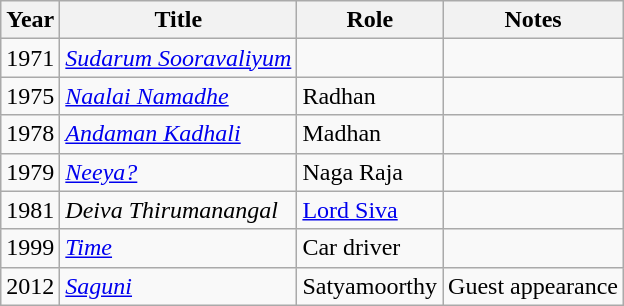<table class="wikitable sortable">
<tr>
<th scope="col">Year</th>
<th scope="col">Title</th>
<th scope="col">Role</th>
<th class="unsortable" scope="col">Notes</th>
</tr>
<tr>
<td>1971</td>
<td><em><a href='#'>Sudarum Sooravaliyum</a></em></td>
<td></td>
<td></td>
</tr>
<tr>
<td>1975</td>
<td><em><a href='#'>Naalai Namadhe</a></em></td>
<td>Radhan</td>
<td></td>
</tr>
<tr>
<td>1978</td>
<td><em><a href='#'>Andaman Kadhali</a></em></td>
<td>Madhan</td>
<td></td>
</tr>
<tr>
<td>1979</td>
<td><em><a href='#'>Neeya?</a></em></td>
<td>Naga Raja</td>
<td></td>
</tr>
<tr>
<td>1981</td>
<td><em>Deiva Thirumanangal</em></td>
<td><a href='#'>Lord Siva</a></td>
<td></td>
</tr>
<tr>
<td>1999</td>
<td><em><a href='#'>Time</a></em></td>
<td>Car driver</td>
<td></td>
</tr>
<tr>
<td>2012</td>
<td><em><a href='#'>Saguni</a></em></td>
<td>Satyamoorthy</td>
<td>Guest appearance</td>
</tr>
</table>
